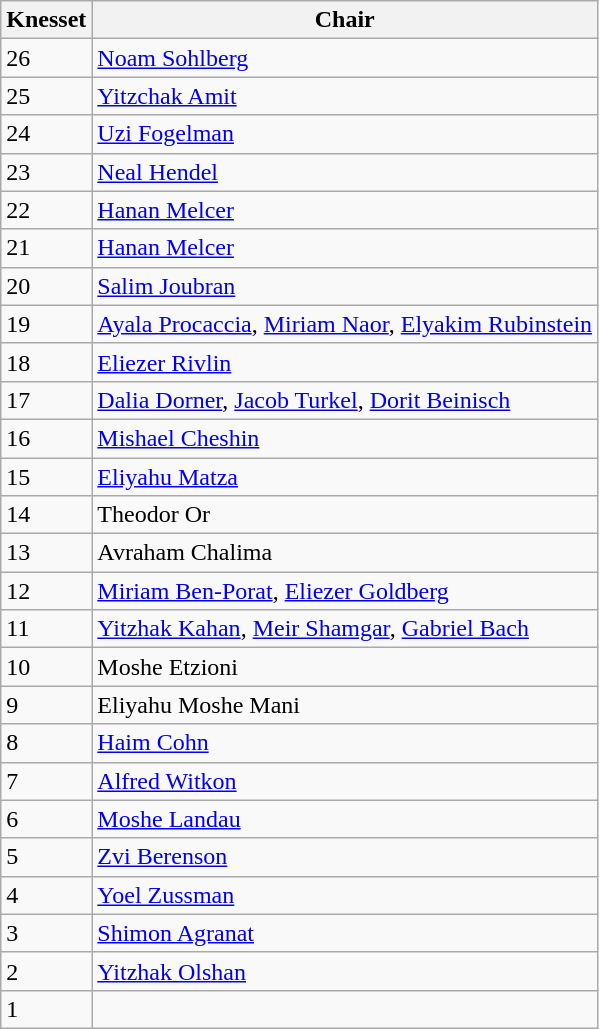<table class="wikitable">
<tr>
<th>Knesset</th>
<th>Chair</th>
</tr>
<tr>
<td>26</td>
<td><a href='#'>Noam Sohlberg</a></td>
</tr>
<tr>
<td>25</td>
<td><a href='#'>Yitzchak Amit</a></td>
</tr>
<tr>
<td>24</td>
<td><a href='#'>Uzi Fogelman</a></td>
</tr>
<tr>
<td>23</td>
<td><a href='#'>Neal Hendel</a></td>
</tr>
<tr>
<td>22</td>
<td><a href='#'>Hanan Melcer</a></td>
</tr>
<tr>
<td>21</td>
<td><a href='#'>Hanan Melcer</a></td>
</tr>
<tr>
<td>20</td>
<td><a href='#'>Salim Joubran</a></td>
</tr>
<tr>
<td>19</td>
<td><a href='#'>Ayala Procaccia</a>, <a href='#'>Miriam Naor</a>, <a href='#'>Elyakim Rubinstein</a></td>
</tr>
<tr>
<td>18</td>
<td><a href='#'>Eliezer Rivlin</a></td>
</tr>
<tr>
<td>17</td>
<td><a href='#'>Dalia Dorner</a>, <a href='#'>Jacob Turkel</a>, <a href='#'>Dorit Beinisch</a></td>
</tr>
<tr>
<td>16</td>
<td><a href='#'>Mishael Cheshin</a></td>
</tr>
<tr>
<td>15</td>
<td><a href='#'>Eliyahu Matza</a></td>
</tr>
<tr>
<td>14</td>
<td>Theodor Or</td>
</tr>
<tr>
<td>13</td>
<td>Avraham Chalima</td>
</tr>
<tr>
<td>12</td>
<td><a href='#'>Miriam Ben-Porat</a>, <a href='#'>Eliezer Goldberg</a></td>
</tr>
<tr>
<td>11</td>
<td><a href='#'>Yitzhak Kahan</a>, <a href='#'>Meir Shamgar</a>, <a href='#'>Gabriel Bach</a></td>
</tr>
<tr>
<td>10</td>
<td>Moshe Etzioni</td>
</tr>
<tr>
<td>9</td>
<td>Eliyahu Moshe Mani</td>
</tr>
<tr>
<td>8</td>
<td><a href='#'>Haim Cohn</a></td>
</tr>
<tr>
<td>7</td>
<td><a href='#'>Alfred Witkon</a></td>
</tr>
<tr>
<td>6</td>
<td><a href='#'>Moshe Landau</a></td>
</tr>
<tr>
<td>5</td>
<td><a href='#'>Zvi Berenson</a></td>
</tr>
<tr>
<td>4</td>
<td><a href='#'>Yoel Zussman</a></td>
</tr>
<tr>
<td>3</td>
<td><a href='#'>Shimon Agranat</a></td>
</tr>
<tr>
<td>2</td>
<td><a href='#'>Yitzhak Olshan</a></td>
</tr>
<tr>
<td>1</td>
<td></td>
</tr>
</table>
